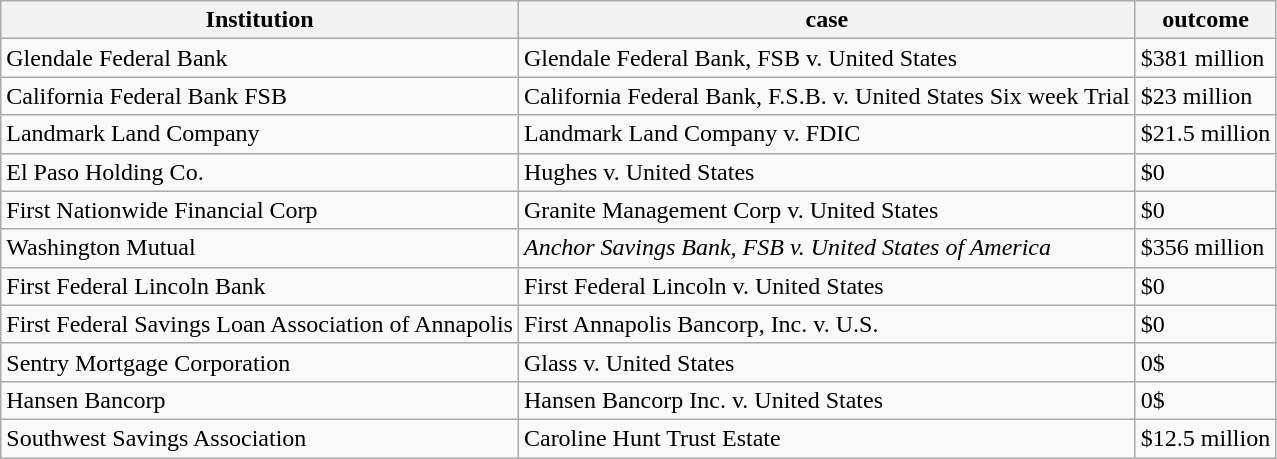<table class="wikitable">
<tr>
<th>Institution</th>
<th>case</th>
<th>outcome</th>
</tr>
<tr>
<td>Glendale Federal Bank</td>
<td>Glendale Federal Bank, FSB v. United States</td>
<td>$381 million</td>
</tr>
<tr>
<td>California Federal Bank FSB</td>
<td>California Federal Bank, F.S.B. v. United States Six week Trial</td>
<td>$23 million</td>
</tr>
<tr>
<td>Landmark Land Company</td>
<td>Landmark Land Company v. FDIC</td>
<td>$21.5 million</td>
</tr>
<tr>
<td>El Paso Holding Co.</td>
<td>Hughes v. United States</td>
<td>$0</td>
</tr>
<tr>
<td>First Nationwide Financial Corp</td>
<td>Granite Management Corp v. United States</td>
<td>$0</td>
</tr>
<tr>
<td>Washington Mutual</td>
<td><em>Anchor Savings Bank, FSB v. United States of America</em></td>
<td>$356 million</td>
</tr>
<tr>
<td>First Federal Lincoln Bank</td>
<td>First Federal Lincoln v. United States</td>
<td>$0</td>
</tr>
<tr>
<td>First Federal Savings Loan Association of Annapolis</td>
<td>First Annapolis Bancorp, Inc. v. U.S.</td>
<td>$0</td>
</tr>
<tr>
<td>Sentry Mortgage Corporation</td>
<td>Glass v. United States</td>
<td>0$</td>
</tr>
<tr>
<td>Hansen Bancorp</td>
<td>Hansen Bancorp Inc. v. United States</td>
<td>0$</td>
</tr>
<tr>
<td>Southwest Savings Association</td>
<td>Caroline Hunt Trust Estate</td>
<td>$12.5 million</td>
</tr>
</table>
